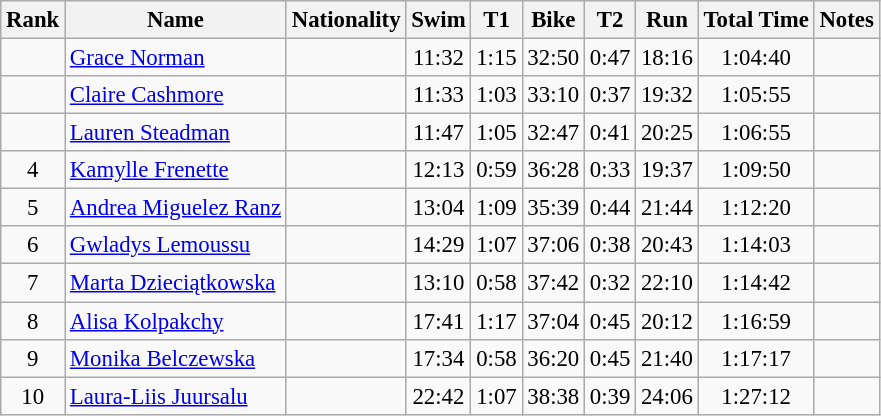<table class="wikitable sortable" style="text-align:center;font-size:95%;width=850">
<tr>
<th>Rank</th>
<th>Name</th>
<th>Nationality</th>
<th>Swim</th>
<th>T1</th>
<th>Bike</th>
<th>T2</th>
<th>Run</th>
<th>Total Time</th>
<th>Notes</th>
</tr>
<tr>
<td></td>
<td align="left"><a href='#'>Grace Norman</a></td>
<td align="left"></td>
<td>11:32</td>
<td>1:15</td>
<td>32:50</td>
<td>0:47</td>
<td>18:16</td>
<td>1:04:40</td>
<td></td>
</tr>
<tr>
<td></td>
<td align="left"><a href='#'>Claire Cashmore</a></td>
<td align="left"></td>
<td>11:33</td>
<td>1:03</td>
<td>33:10</td>
<td>0:37</td>
<td>19:32</td>
<td>1:05:55</td>
<td></td>
</tr>
<tr>
<td></td>
<td align="left"><a href='#'>Lauren Steadman</a></td>
<td align="left"></td>
<td>11:47</td>
<td>1:05</td>
<td>32:47</td>
<td>0:41</td>
<td>20:25</td>
<td>1:06:55</td>
<td></td>
</tr>
<tr>
<td>4</td>
<td align="left"><a href='#'>Kamylle Frenette</a></td>
<td align="left"></td>
<td>12:13</td>
<td>0:59</td>
<td>36:28</td>
<td>0:33</td>
<td>19:37</td>
<td>1:09:50</td>
<td></td>
</tr>
<tr>
<td>5</td>
<td align="left"><a href='#'>Andrea Miguelez Ranz</a></td>
<td align="left"></td>
<td>13:04</td>
<td>1:09</td>
<td>35:39</td>
<td>0:44</td>
<td>21:44</td>
<td>1:12:20</td>
<td></td>
</tr>
<tr>
<td>6</td>
<td align="left"><a href='#'>Gwladys Lemoussu</a></td>
<td align="left"></td>
<td>14:29</td>
<td>1:07</td>
<td>37:06</td>
<td>0:38</td>
<td>20:43</td>
<td>1:14:03</td>
<td></td>
</tr>
<tr>
<td>7</td>
<td align="left"><a href='#'>Marta Dzieciątkowska</a></td>
<td align="left"></td>
<td>13:10</td>
<td>0:58</td>
<td>37:42</td>
<td>0:32</td>
<td>22:10</td>
<td>1:14:42</td>
<td></td>
</tr>
<tr>
<td>8</td>
<td align="left"><a href='#'>Alisa Kolpakchy</a></td>
<td align="left"></td>
<td>17:41</td>
<td>1:17</td>
<td>37:04</td>
<td>0:45</td>
<td>20:12</td>
<td>1:16:59</td>
<td></td>
</tr>
<tr>
<td>9</td>
<td align="left"><a href='#'>Monika Belczewska</a></td>
<td align="left"></td>
<td>17:34</td>
<td>0:58</td>
<td>36:20</td>
<td>0:45</td>
<td>21:40</td>
<td>1:17:17</td>
<td></td>
</tr>
<tr>
<td>10</td>
<td align="left"><a href='#'>Laura-Liis Juursalu</a></td>
<td align="left"></td>
<td>22:42</td>
<td>1:07</td>
<td>38:38</td>
<td>0:39</td>
<td>24:06</td>
<td>1:27:12</td>
<td></td>
</tr>
</table>
